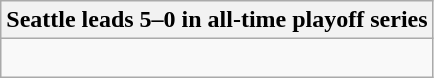<table class="wikitable collapsible collapsed">
<tr>
<th>Seattle leads 5–0 in all-time playoff series</th>
</tr>
<tr>
<td><br>



</td>
</tr>
</table>
